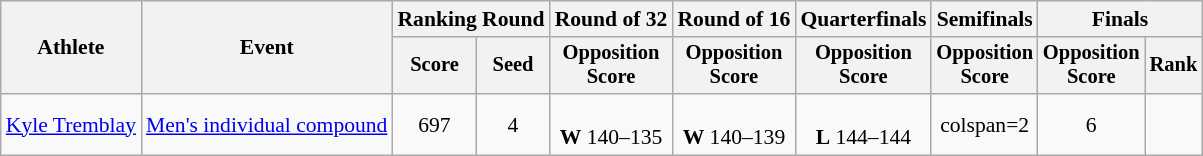<table class="wikitable" style="text-align: center; font-size:90%">
<tr>
<th rowspan="2">Athlete</th>
<th rowspan="2">Event</th>
<th colspan="2">Ranking Round</th>
<th>Round of 32</th>
<th>Round of 16</th>
<th>Quarterfinals</th>
<th>Semifinals</th>
<th colspan="2">Finals</th>
</tr>
<tr style="font-size:95%">
<th>Score</th>
<th>Seed</th>
<th>Opposition<br>Score</th>
<th>Opposition<br>Score</th>
<th>Opposition<br>Score</th>
<th>Opposition<br>Score</th>
<th>Opposition<br>Score</th>
<th>Rank</th>
</tr>
<tr>
<td align=left><a href='#'>Kyle Tremblay</a></td>
<td align=left><a href='#'>Men's individual compound</a></td>
<td>697</td>
<td>4</td>
<td><br><strong>W</strong> 140–135</td>
<td><br><strong>W</strong> 140–139</td>
<td><br><strong>L</strong> 144–144</td>
<td>colspan=2 </td>
<td>6</td>
</tr>
</table>
